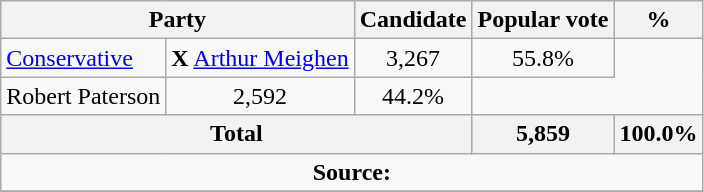<table class="wikitable">
<tr>
<th colspan="2">Party</th>
<th>Candidate</th>
<th>Popular vote</th>
<th>%</th>
</tr>
<tr>
<td><a href='#'>Conservative</a></td>
<td> <strong>X</strong> <a href='#'>Arthur Meighen</a></td>
<td align=center>3,267</td>
<td align=center>55.8%</td>
</tr>
<tr>
<td>Robert Paterson</td>
<td align=center>2,592</td>
<td align=center>44.2%</td>
</tr>
<tr>
<th colspan=3 align=center>Total</th>
<th align=center>5,859</th>
<th align=center>100.0%</th>
</tr>
<tr>
<td align="center" colspan=5><strong>Source:</strong> </td>
</tr>
<tr>
</tr>
</table>
